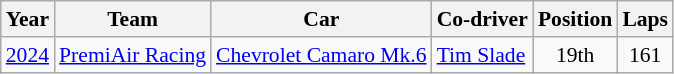<table class="wikitable" style="font-size: 90%;">
<tr>
<th>Year</th>
<th>Team</th>
<th>Car</th>
<th>Co-driver</th>
<th>Position</th>
<th>Laps</th>
</tr>
<tr>
<td><a href='#'>2024</a></td>
<td nowrap><a href='#'>PremiAir Racing</a></td>
<td nowrap><a href='#'>Chevrolet Camaro Mk.6</a></td>
<td nowrap> <a href='#'>Tim Slade</a></td>
<td align="center">19th</td>
<td align="center">161</td>
</tr>
</table>
